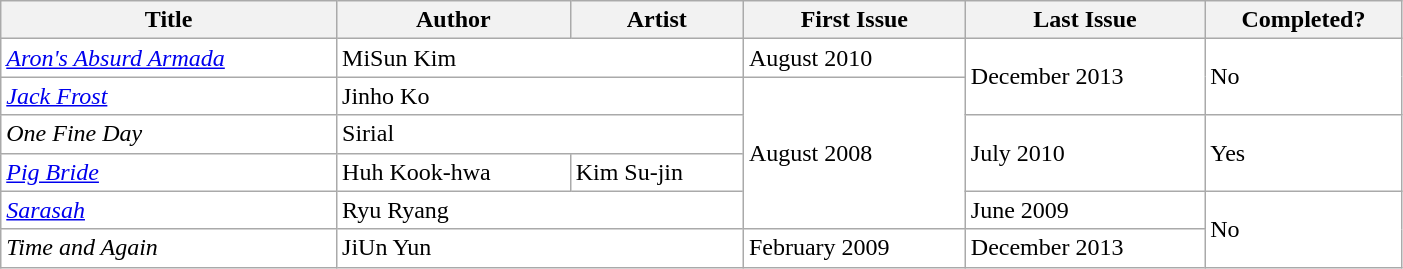<table class="wikitable sortable" style="background: #FFF; width: 74%;">
<tr>
<th>Title</th>
<th>Author</th>
<th>Artist</th>
<th>First Issue</th>
<th>Last Issue</th>
<th>Completed?</th>
</tr>
<tr>
<td><em><a href='#'>Aron's Absurd Armada</a></em></td>
<td colspan="2">MiSun Kim</td>
<td>August 2010</td>
<td rowspan="2">December 2013</td>
<td rowspan="2">No</td>
</tr>
<tr>
<td><em><a href='#'>Jack Frost</a></em></td>
<td colspan="2">Jinho Ko</td>
<td rowspan="4">August 2008</td>
</tr>
<tr>
<td><em>One Fine Day</em></td>
<td colspan="2">Sirial</td>
<td rowspan="2">July 2010</td>
<td rowspan="2">Yes</td>
</tr>
<tr>
<td><em><a href='#'>Pig Bride</a></em></td>
<td>Huh Kook-hwa</td>
<td>Kim Su-jin</td>
</tr>
<tr style=>
<td><em><a href='#'>Sarasah</a></em></td>
<td colspan="2">Ryu Ryang</td>
<td>June 2009</td>
<td rowspan="2">No</td>
</tr>
<tr>
<td><em>Time and Again</em></td>
<td colspan="2">JiUn Yun</td>
<td>February 2009</td>
<td>December 2013</td>
</tr>
</table>
